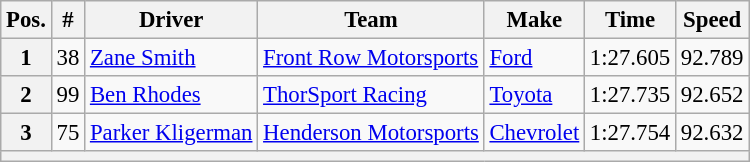<table class="wikitable" style="font-size:95%">
<tr>
<th>Pos.</th>
<th>#</th>
<th>Driver</th>
<th>Team</th>
<th>Make</th>
<th>Time</th>
<th>Speed</th>
</tr>
<tr>
<th>1</th>
<td>38</td>
<td><a href='#'>Zane Smith</a></td>
<td><a href='#'>Front Row Motorsports</a></td>
<td><a href='#'>Ford</a></td>
<td>1:27.605</td>
<td>92.789</td>
</tr>
<tr>
<th>2</th>
<td>99</td>
<td><a href='#'>Ben Rhodes</a></td>
<td><a href='#'>ThorSport Racing</a></td>
<td><a href='#'>Toyota</a></td>
<td>1:27.735</td>
<td>92.652</td>
</tr>
<tr>
<th>3</th>
<td>75</td>
<td><a href='#'>Parker Kligerman</a></td>
<td><a href='#'>Henderson Motorsports</a></td>
<td><a href='#'>Chevrolet</a></td>
<td>1:27.754</td>
<td>92.632</td>
</tr>
<tr>
<th colspan="7"></th>
</tr>
</table>
